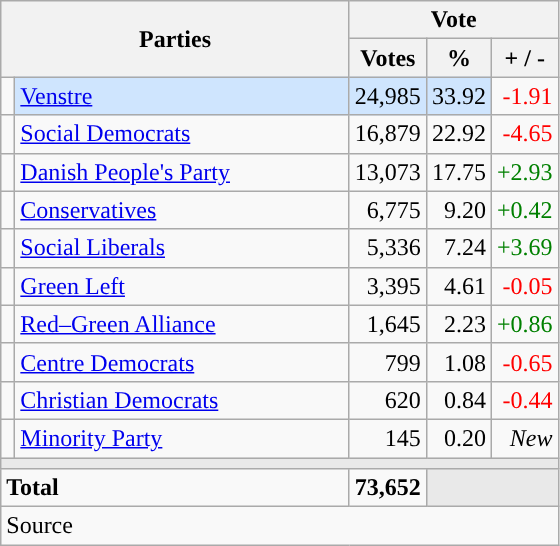<table class="wikitable" style="text-align:right;">
<tr>
<th style="text-align:centre;" rowspan="2" colspan="2" width="225">Parties</th>
<th colspan="3">Vote</th>
</tr>
<tr>
<th width="15">Votes</th>
<th width="15">%</th>
<th width="15">+ / -</th>
</tr>
<tr>
<td width="2" style="color:inherit;background:"></td>
<td bgcolor=#cfe5fe  align="left"><a href='#'>Venstre</a></td>
<td bgcolor=#cfe5fe>24,985</td>
<td bgcolor=#cfe5fe>33.92</td>
<td style=color:red;>-1.91</td>
</tr>
<tr>
<td width="2" style="color:inherit;background:"></td>
<td align="left"><a href='#'>Social Democrats</a></td>
<td>16,879</td>
<td>22.92</td>
<td style=color:red;>-4.65</td>
</tr>
<tr>
<td width="2" style="color:inherit;background:"></td>
<td align="left"><a href='#'>Danish People's Party</a></td>
<td>13,073</td>
<td>17.75</td>
<td style=color:green;>+2.93</td>
</tr>
<tr>
<td width="2" style="color:inherit;background:"></td>
<td align="left"><a href='#'>Conservatives</a></td>
<td>6,775</td>
<td>9.20</td>
<td style=color:green;>+0.42</td>
</tr>
<tr>
<td width="2" style="color:inherit;background:"></td>
<td align="left"><a href='#'>Social Liberals</a></td>
<td>5,336</td>
<td>7.24</td>
<td style=color:green;>+3.69</td>
</tr>
<tr>
<td width="2" style="color:inherit;background:"></td>
<td align="left"><a href='#'>Green Left</a></td>
<td>3,395</td>
<td>4.61</td>
<td style=color:red;>-0.05</td>
</tr>
<tr>
<td width="2" style="color:inherit;background:"></td>
<td align="left"><a href='#'>Red–Green Alliance</a></td>
<td>1,645</td>
<td>2.23</td>
<td style=color:green;>+0.86</td>
</tr>
<tr>
<td width="2" style="color:inherit;background:"></td>
<td align="left"><a href='#'>Centre Democrats</a></td>
<td>799</td>
<td>1.08</td>
<td style=color:red;>-0.65</td>
</tr>
<tr>
<td width="2" style="color:inherit;background:"></td>
<td align="left"><a href='#'>Christian Democrats</a></td>
<td>620</td>
<td>0.84</td>
<td style=color:red;>-0.44</td>
</tr>
<tr>
<td width="2" style="color:inherit;background:"></td>
<td align="left"><a href='#'>Minority Party</a></td>
<td>145</td>
<td>0.20</td>
<td><em>New</em></td>
</tr>
<tr>
<td colspan="7" bgcolor="#E9E9E9"></td>
</tr>
<tr>
<td align="left" colspan="2"><strong>Total</strong></td>
<td><strong>73,652</strong></td>
<td bgcolor="#E9E9E9" colspan="2"></td>
</tr>
<tr>
<td align="left" colspan="6">Source</td>
</tr>
</table>
